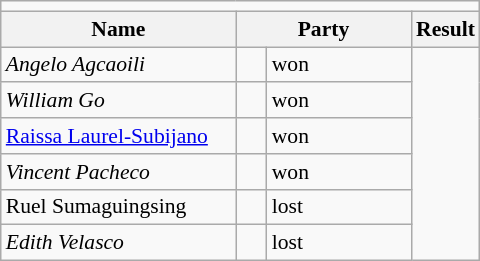<table class=wikitable style="font-size:90%">
<tr>
<td colspan=4 bgcolor=></td>
</tr>
<tr>
<th width=150px>Name</th>
<th colspan=2 width=110px>Party</th>
<th>Result</th>
</tr>
<tr>
<td><em>Angelo Agcaoili</em></td>
<td></td>
<td>won</td>
</tr>
<tr>
<td><em>William Go</em></td>
<td></td>
<td>won</td>
</tr>
<tr>
<td><a href='#'>Raissa Laurel-Subijano</a></td>
<td></td>
<td>won</td>
</tr>
<tr>
<td><em>Vincent Pacheco</em></td>
<td></td>
<td>won</td>
</tr>
<tr>
<td>Ruel Sumaguingsing</td>
<td></td>
<td>lost</td>
</tr>
<tr>
<td><em>Edith Velasco</em></td>
<td></td>
<td>lost</td>
</tr>
</table>
